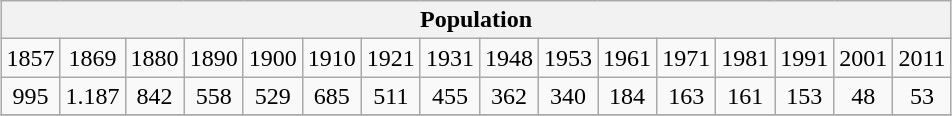<table class="wikitable" style="margin: 0.5em auto; text-align: center;">
<tr>
<th colspan="16">Population</th>
</tr>
<tr>
<td>1857</td>
<td>1869</td>
<td>1880</td>
<td>1890</td>
<td>1900</td>
<td>1910</td>
<td>1921</td>
<td>1931</td>
<td>1948</td>
<td>1953</td>
<td>1961</td>
<td>1971</td>
<td>1981</td>
<td>1991</td>
<td>2001</td>
<td>2011</td>
</tr>
<tr>
<td>995</td>
<td>1.187</td>
<td>842</td>
<td>558</td>
<td>529</td>
<td>685</td>
<td>511</td>
<td>455</td>
<td>362</td>
<td>340</td>
<td>184</td>
<td>163</td>
<td>161</td>
<td>153</td>
<td>48</td>
<td>53</td>
</tr>
<tr>
</tr>
</table>
